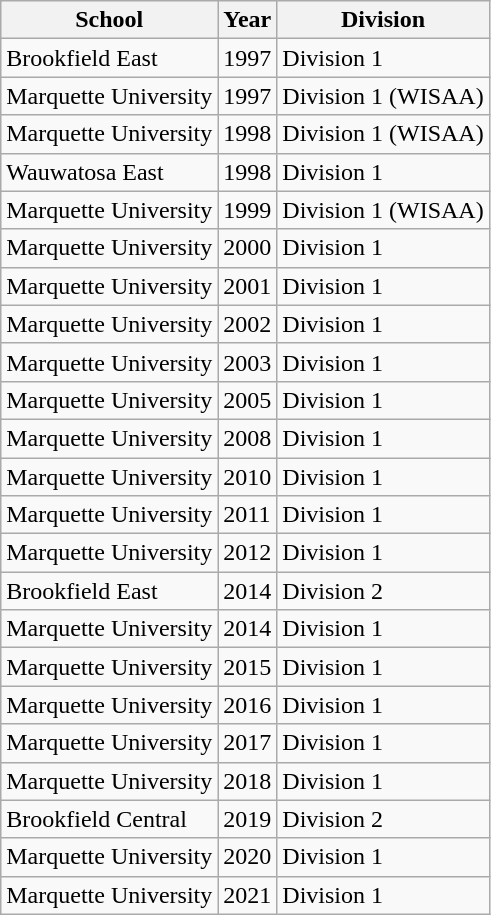<table class="wikitable">
<tr>
<th>School</th>
<th>Year</th>
<th>Division</th>
</tr>
<tr>
<td>Brookfield East</td>
<td>1997</td>
<td>Division 1</td>
</tr>
<tr>
<td>Marquette University</td>
<td>1997</td>
<td>Division 1 (WISAA)</td>
</tr>
<tr>
<td>Marquette University</td>
<td>1998</td>
<td>Division 1 (WISAA)</td>
</tr>
<tr>
<td>Wauwatosa East</td>
<td>1998</td>
<td>Division 1</td>
</tr>
<tr>
<td>Marquette University</td>
<td>1999</td>
<td>Division 1 (WISAA)</td>
</tr>
<tr>
<td>Marquette University</td>
<td>2000</td>
<td>Division 1</td>
</tr>
<tr>
<td>Marquette University</td>
<td>2001</td>
<td>Division 1</td>
</tr>
<tr>
<td>Marquette University</td>
<td>2002</td>
<td>Division 1</td>
</tr>
<tr>
<td>Marquette University</td>
<td>2003</td>
<td>Division 1</td>
</tr>
<tr>
<td>Marquette University</td>
<td>2005</td>
<td>Division 1</td>
</tr>
<tr>
<td>Marquette University</td>
<td>2008</td>
<td>Division 1</td>
</tr>
<tr>
<td>Marquette University</td>
<td>2010</td>
<td>Division 1</td>
</tr>
<tr>
<td>Marquette University</td>
<td>2011</td>
<td>Division 1</td>
</tr>
<tr>
<td>Marquette University</td>
<td>2012</td>
<td>Division 1</td>
</tr>
<tr>
<td>Brookfield East</td>
<td>2014</td>
<td>Division 2</td>
</tr>
<tr>
<td>Marquette University</td>
<td>2014</td>
<td>Division 1</td>
</tr>
<tr>
<td>Marquette University</td>
<td>2015</td>
<td>Division 1</td>
</tr>
<tr>
<td>Marquette University</td>
<td>2016</td>
<td>Division 1</td>
</tr>
<tr>
<td>Marquette University</td>
<td>2017</td>
<td>Division 1</td>
</tr>
<tr>
<td>Marquette University</td>
<td>2018</td>
<td>Division 1</td>
</tr>
<tr>
<td>Brookfield Central</td>
<td>2019</td>
<td>Division 2</td>
</tr>
<tr>
<td>Marquette University</td>
<td>2020</td>
<td>Division 1</td>
</tr>
<tr>
<td>Marquette University</td>
<td>2021</td>
<td>Division 1</td>
</tr>
</table>
